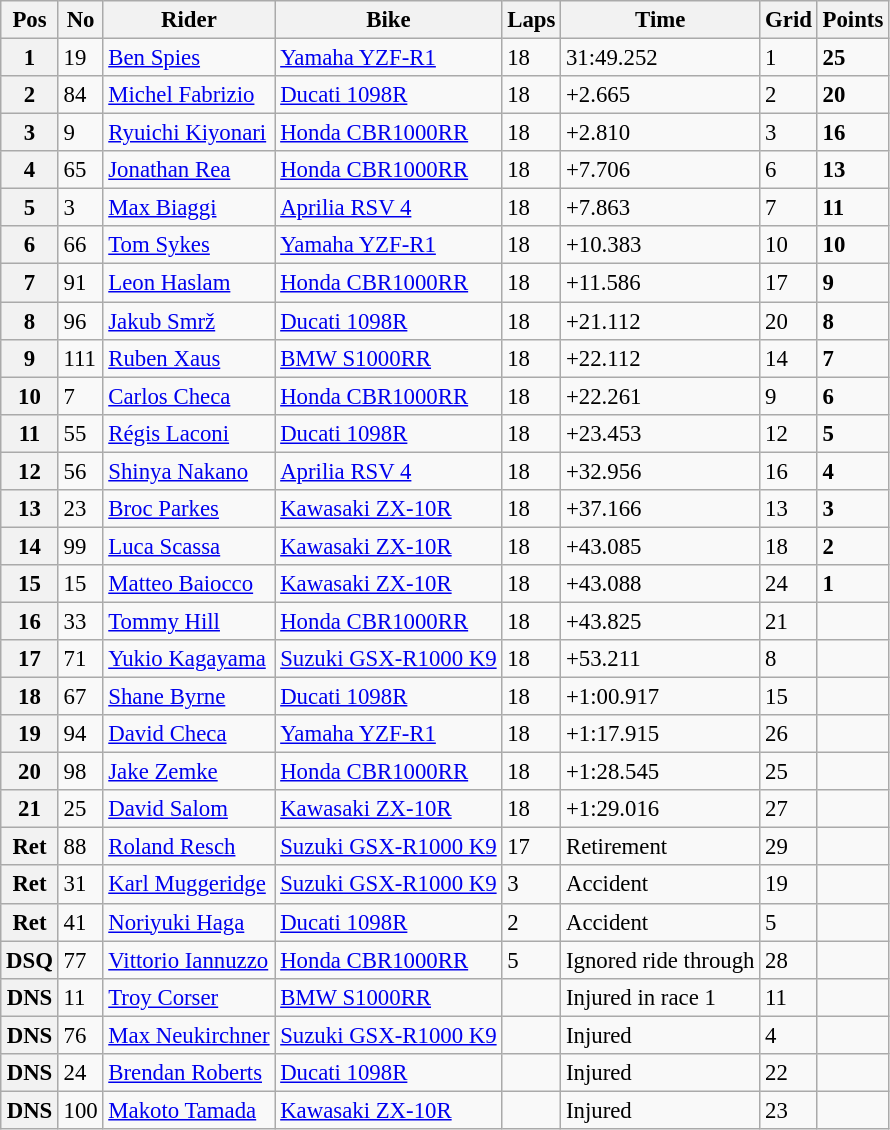<table class="wikitable" style="font-size: 95%;">
<tr>
<th>Pos</th>
<th>No</th>
<th>Rider</th>
<th>Bike</th>
<th>Laps</th>
<th>Time</th>
<th>Grid</th>
<th>Points</th>
</tr>
<tr>
<th>1</th>
<td>19</td>
<td> <a href='#'>Ben Spies</a></td>
<td><a href='#'>Yamaha YZF-R1</a></td>
<td>18</td>
<td>31:49.252</td>
<td>1</td>
<td><strong>25</strong></td>
</tr>
<tr>
<th>2</th>
<td>84</td>
<td> <a href='#'>Michel Fabrizio</a></td>
<td><a href='#'>Ducati 1098R</a></td>
<td>18</td>
<td>+2.665</td>
<td>2</td>
<td><strong>20</strong></td>
</tr>
<tr>
<th>3</th>
<td>9</td>
<td> <a href='#'>Ryuichi Kiyonari</a></td>
<td><a href='#'>Honda CBR1000RR</a></td>
<td>18</td>
<td>+2.810</td>
<td>3</td>
<td><strong>16</strong></td>
</tr>
<tr>
<th>4</th>
<td>65</td>
<td> <a href='#'>Jonathan Rea</a></td>
<td><a href='#'>Honda CBR1000RR</a></td>
<td>18</td>
<td>+7.706</td>
<td>6</td>
<td><strong>13</strong></td>
</tr>
<tr>
<th>5</th>
<td>3</td>
<td> <a href='#'>Max Biaggi</a></td>
<td><a href='#'>Aprilia RSV 4</a></td>
<td>18</td>
<td>+7.863</td>
<td>7</td>
<td><strong>11</strong></td>
</tr>
<tr>
<th>6</th>
<td>66</td>
<td> <a href='#'>Tom Sykes</a></td>
<td><a href='#'>Yamaha YZF-R1</a></td>
<td>18</td>
<td>+10.383</td>
<td>10</td>
<td><strong>10</strong></td>
</tr>
<tr>
<th>7</th>
<td>91</td>
<td> <a href='#'>Leon Haslam</a></td>
<td><a href='#'>Honda CBR1000RR</a></td>
<td>18</td>
<td>+11.586</td>
<td>17</td>
<td><strong>9</strong></td>
</tr>
<tr>
<th>8</th>
<td>96</td>
<td> <a href='#'>Jakub Smrž</a></td>
<td><a href='#'>Ducati 1098R</a></td>
<td>18</td>
<td>+21.112</td>
<td>20</td>
<td><strong>8</strong></td>
</tr>
<tr>
<th>9</th>
<td>111</td>
<td> <a href='#'>Ruben Xaus</a></td>
<td><a href='#'>BMW S1000RR</a></td>
<td>18</td>
<td>+22.112</td>
<td>14</td>
<td><strong>7</strong></td>
</tr>
<tr>
<th>10</th>
<td>7</td>
<td> <a href='#'>Carlos Checa</a></td>
<td><a href='#'>Honda CBR1000RR</a></td>
<td>18</td>
<td>+22.261</td>
<td>9</td>
<td><strong>6</strong></td>
</tr>
<tr>
<th>11</th>
<td>55</td>
<td> <a href='#'>Régis Laconi</a></td>
<td><a href='#'>Ducati 1098R</a></td>
<td>18</td>
<td>+23.453</td>
<td>12</td>
<td><strong>5</strong></td>
</tr>
<tr>
<th>12</th>
<td>56</td>
<td> <a href='#'>Shinya Nakano</a></td>
<td><a href='#'>Aprilia RSV 4</a></td>
<td>18</td>
<td>+32.956</td>
<td>16</td>
<td><strong>4</strong></td>
</tr>
<tr>
<th>13</th>
<td>23</td>
<td> <a href='#'>Broc Parkes</a></td>
<td><a href='#'>Kawasaki ZX-10R</a></td>
<td>18</td>
<td>+37.166</td>
<td>13</td>
<td><strong>3</strong></td>
</tr>
<tr>
<th>14</th>
<td>99</td>
<td> <a href='#'>Luca Scassa</a></td>
<td><a href='#'>Kawasaki ZX-10R</a></td>
<td>18</td>
<td>+43.085</td>
<td>18</td>
<td><strong>2</strong></td>
</tr>
<tr>
<th>15</th>
<td>15</td>
<td> <a href='#'>Matteo Baiocco</a></td>
<td><a href='#'>Kawasaki ZX-10R</a></td>
<td>18</td>
<td>+43.088</td>
<td>24</td>
<td><strong>1</strong></td>
</tr>
<tr>
<th>16</th>
<td>33</td>
<td> <a href='#'>Tommy Hill</a></td>
<td><a href='#'>Honda CBR1000RR</a></td>
<td>18</td>
<td>+43.825</td>
<td>21</td>
<td></td>
</tr>
<tr>
<th>17</th>
<td>71</td>
<td> <a href='#'>Yukio Kagayama</a></td>
<td><a href='#'>Suzuki GSX-R1000 K9</a></td>
<td>18</td>
<td>+53.211</td>
<td>8</td>
<td></td>
</tr>
<tr>
<th>18</th>
<td>67</td>
<td> <a href='#'>Shane Byrne</a></td>
<td><a href='#'>Ducati 1098R</a></td>
<td>18</td>
<td>+1:00.917</td>
<td>15</td>
<td></td>
</tr>
<tr>
<th>19</th>
<td>94</td>
<td> <a href='#'>David Checa</a></td>
<td><a href='#'>Yamaha YZF-R1</a></td>
<td>18</td>
<td>+1:17.915</td>
<td>26</td>
<td></td>
</tr>
<tr>
<th>20</th>
<td>98</td>
<td> <a href='#'>Jake Zemke</a></td>
<td><a href='#'>Honda CBR1000RR</a></td>
<td>18</td>
<td>+1:28.545</td>
<td>25</td>
<td></td>
</tr>
<tr>
<th>21</th>
<td>25</td>
<td> <a href='#'>David Salom</a></td>
<td><a href='#'>Kawasaki ZX-10R</a></td>
<td>18</td>
<td>+1:29.016</td>
<td>27</td>
<td></td>
</tr>
<tr>
<th>Ret</th>
<td>88</td>
<td> <a href='#'>Roland Resch</a></td>
<td><a href='#'>Suzuki GSX-R1000 K9</a></td>
<td>17</td>
<td>Retirement</td>
<td>29</td>
<td></td>
</tr>
<tr>
<th>Ret</th>
<td>31</td>
<td> <a href='#'>Karl Muggeridge</a></td>
<td><a href='#'>Suzuki GSX-R1000 K9</a></td>
<td>3</td>
<td>Accident</td>
<td>19</td>
<td></td>
</tr>
<tr>
<th>Ret</th>
<td>41</td>
<td> <a href='#'>Noriyuki Haga</a></td>
<td><a href='#'>Ducati 1098R</a></td>
<td>2</td>
<td>Accident</td>
<td>5</td>
<td></td>
</tr>
<tr>
<th>DSQ</th>
<td>77</td>
<td> <a href='#'>Vittorio Iannuzzo</a></td>
<td><a href='#'>Honda CBR1000RR</a></td>
<td>5</td>
<td>Ignored ride through</td>
<td>28</td>
<td></td>
</tr>
<tr>
<th>DNS</th>
<td>11</td>
<td> <a href='#'>Troy Corser</a></td>
<td><a href='#'>BMW S1000RR</a></td>
<td></td>
<td>Injured in race 1</td>
<td>11</td>
<td></td>
</tr>
<tr>
<th>DNS</th>
<td>76</td>
<td> <a href='#'>Max Neukirchner</a></td>
<td><a href='#'>Suzuki GSX-R1000 K9</a></td>
<td></td>
<td>Injured</td>
<td>4</td>
<td></td>
</tr>
<tr>
<th>DNS</th>
<td>24</td>
<td> <a href='#'>Brendan Roberts</a></td>
<td><a href='#'>Ducati 1098R</a></td>
<td></td>
<td>Injured</td>
<td>22</td>
<td></td>
</tr>
<tr>
<th>DNS</th>
<td>100</td>
<td> <a href='#'>Makoto Tamada</a></td>
<td><a href='#'>Kawasaki ZX-10R</a></td>
<td></td>
<td>Injured</td>
<td>23</td>
<td></td>
</tr>
</table>
